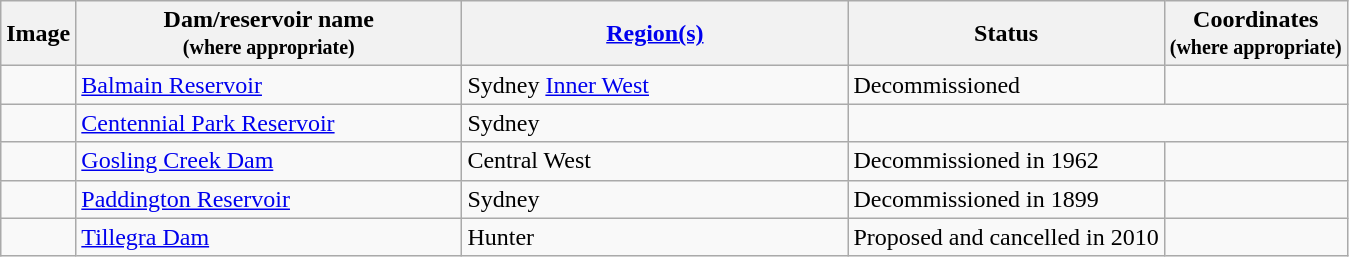<table class="wikitable">
<tr>
<th>Image</th>
<th>Dam/reservoir name<br><small>(where appropriate)</small></th>
<th><a href='#'>Region(s)</a></th>
<th>Status</th>
<th>Coordinates<br><small>(where appropriate)</small></th>
</tr>
<tr>
<td></td>
<td><a href='#'>Balmain Reservoir</a></td>
<td>Sydney <a href='#'>Inner West</a></td>
<td>Decommissioned</td>
<td></td>
</tr>
<tr>
<td></td>
<td><a href='#'>Centennial Park Reservoir</a></td>
<td>Sydney</td>
</tr>
<tr>
<td></td>
<td><a href='#'>Gosling Creek Dam</a></td>
<td>Central West</td>
<td>Decommissioned in 1962</td>
<td></td>
</tr>
<tr>
<td></td>
<td><a href='#'>Paddington Reservoir</a></td>
<td>Sydney</td>
<td>Decommissioned in 1899</td>
</tr>
<tr>
<td></td>
<td scope="col" style="width:250px;"><a href='#'>Tillegra Dam</a></td>
<td scope="col" style="width:250px;">Hunter</td>
<td>Proposed and cancelled in 2010</td>
<td></td>
</tr>
</table>
